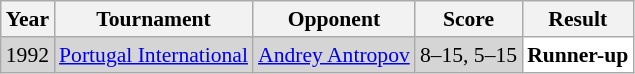<table class="sortable wikitable" style="font-size: 90%;">
<tr>
<th>Year</th>
<th>Tournament</th>
<th>Opponent</th>
<th>Score</th>
<th>Result</th>
</tr>
<tr style="background:#D5D5D5">
<td align="center">1992</td>
<td align="left"><a href='#'>Portugal International</a></td>
<td align="left"> <a href='#'>Andrey Antropov</a></td>
<td align="left">8–15, 5–15</td>
<td style="text-align:left; background:white"> <strong>Runner-up</strong></td>
</tr>
</table>
